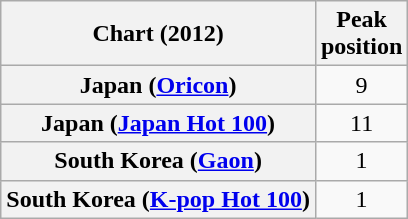<table class="wikitable plainrowheaders sortable" style="text-align:center">
<tr>
<th scope="col">Chart (2012)</th>
<th scope="col">Peak<br>position</th>
</tr>
<tr>
<th scope="row">Japan (<a href='#'>Oricon</a>)</th>
<td>9</td>
</tr>
<tr>
<th scope="row">Japan (<a href='#'>Japan Hot 100</a>)</th>
<td>11</td>
</tr>
<tr>
<th scope="row">South Korea (<a href='#'>Gaon</a>)</th>
<td>1</td>
</tr>
<tr>
<th scope="row">South Korea (<a href='#'>K-pop Hot 100</a>)</th>
<td>1</td>
</tr>
</table>
